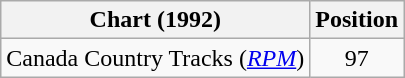<table class="wikitable sortable">
<tr>
<th scope="col">Chart (1992)</th>
<th scope="col">Position</th>
</tr>
<tr>
<td>Canada Country Tracks (<em><a href='#'>RPM</a></em>)</td>
<td align="center">97</td>
</tr>
</table>
